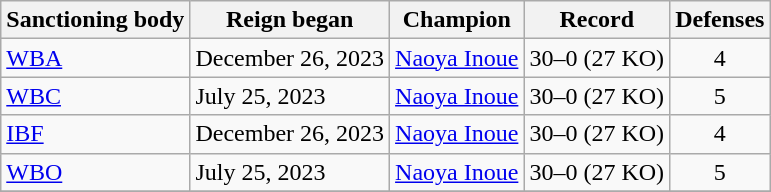<table class="wikitable">
<tr>
<th>Sanctioning body</th>
<th>Reign began</th>
<th>Champion</th>
<th>Record</th>
<th>Defenses</th>
</tr>
<tr>
<td><a href='#'>WBA</a></td>
<td>December 26, 2023</td>
<td><a href='#'>Naoya Inoue</a></td>
<td>30–0 (27 KO)</td>
<td align=center>4</td>
</tr>
<tr>
<td><a href='#'>WBC</a></td>
<td>July 25, 2023</td>
<td><a href='#'>Naoya Inoue</a></td>
<td>30–0 (27 KO)</td>
<td align=center>5</td>
</tr>
<tr>
<td><a href='#'>IBF</a></td>
<td>December 26, 2023</td>
<td><a href='#'>Naoya Inoue</a></td>
<td>30–0 (27 KO)</td>
<td align=center>4</td>
</tr>
<tr>
<td><a href='#'>WBO</a></td>
<td>July 25, 2023</td>
<td><a href='#'>Naoya Inoue</a></td>
<td>30–0 (27 KO)</td>
<td align=center>5</td>
</tr>
<tr>
</tr>
</table>
